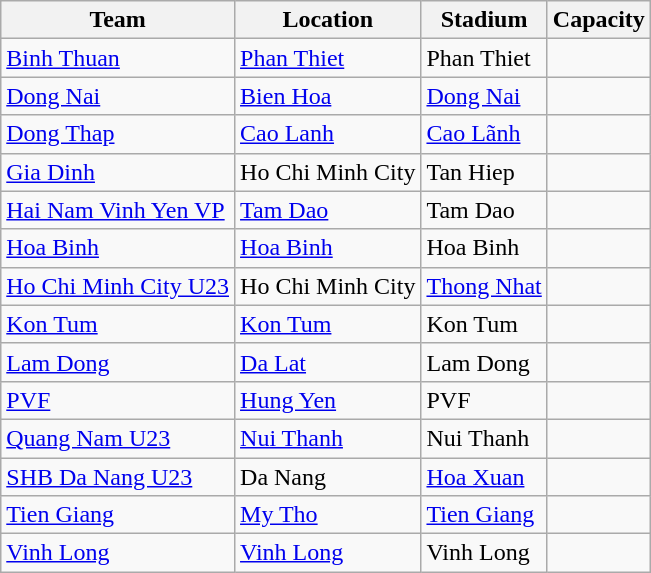<table class="wikitable sortable">
<tr>
<th>Team</th>
<th>Location</th>
<th>Stadium</th>
<th>Capacity</th>
</tr>
<tr>
<td><a href='#'>Binh Thuan</a></td>
<td><a href='#'>Phan Thiet</a></td>
<td>Phan Thiet</td>
<td></td>
</tr>
<tr>
<td><a href='#'>Dong Nai</a></td>
<td><a href='#'>Bien Hoa</a></td>
<td><a href='#'>Dong Nai</a></td>
<td></td>
</tr>
<tr>
<td><a href='#'>Dong Thap</a></td>
<td><a href='#'>Cao Lanh</a></td>
<td><a href='#'>Cao Lãnh</a></td>
<td></td>
</tr>
<tr>
<td><a href='#'>Gia Dinh</a></td>
<td>Ho Chi Minh City </td>
<td>Tan Hiep</td>
<td></td>
</tr>
<tr>
<td><a href='#'>Hai Nam Vinh Yen VP</a></td>
<td><a href='#'>Tam Dao</a></td>
<td>Tam Dao</td>
<td></td>
</tr>
<tr>
<td><a href='#'>Hoa Binh</a></td>
<td><a href='#'>Hoa Binh</a></td>
<td>Hoa Binh</td>
<td></td>
</tr>
<tr>
<td><a href='#'>Ho Chi Minh City U23</a></td>
<td>Ho Chi Minh City </td>
<td><a href='#'>Thong Nhat</a></td>
<td></td>
</tr>
<tr>
<td><a href='#'>Kon Tum</a></td>
<td><a href='#'>Kon Tum</a></td>
<td>Kon Tum</td>
<td></td>
</tr>
<tr>
<td><a href='#'>Lam Dong</a></td>
<td><a href='#'>Da Lat</a></td>
<td>Lam Dong</td>
<td></td>
</tr>
<tr>
<td><a href='#'>PVF</a></td>
<td><a href='#'>Hung Yen</a></td>
<td>PVF</td>
<td></td>
</tr>
<tr>
<td><a href='#'>Quang Nam U23</a></td>
<td><a href='#'>Nui Thanh</a></td>
<td>Nui Thanh</td>
<td></td>
</tr>
<tr>
<td><a href='#'>SHB Da Nang U23</a></td>
<td>Da Nang </td>
<td><a href='#'>Hoa Xuan</a></td>
<td></td>
</tr>
<tr>
<td><a href='#'>Tien Giang</a></td>
<td><a href='#'>My Tho</a></td>
<td><a href='#'>Tien Giang</a></td>
<td></td>
</tr>
<tr>
<td><a href='#'>Vinh Long</a></td>
<td><a href='#'>Vinh Long</a></td>
<td>Vinh Long</td>
<td></td>
</tr>
</table>
